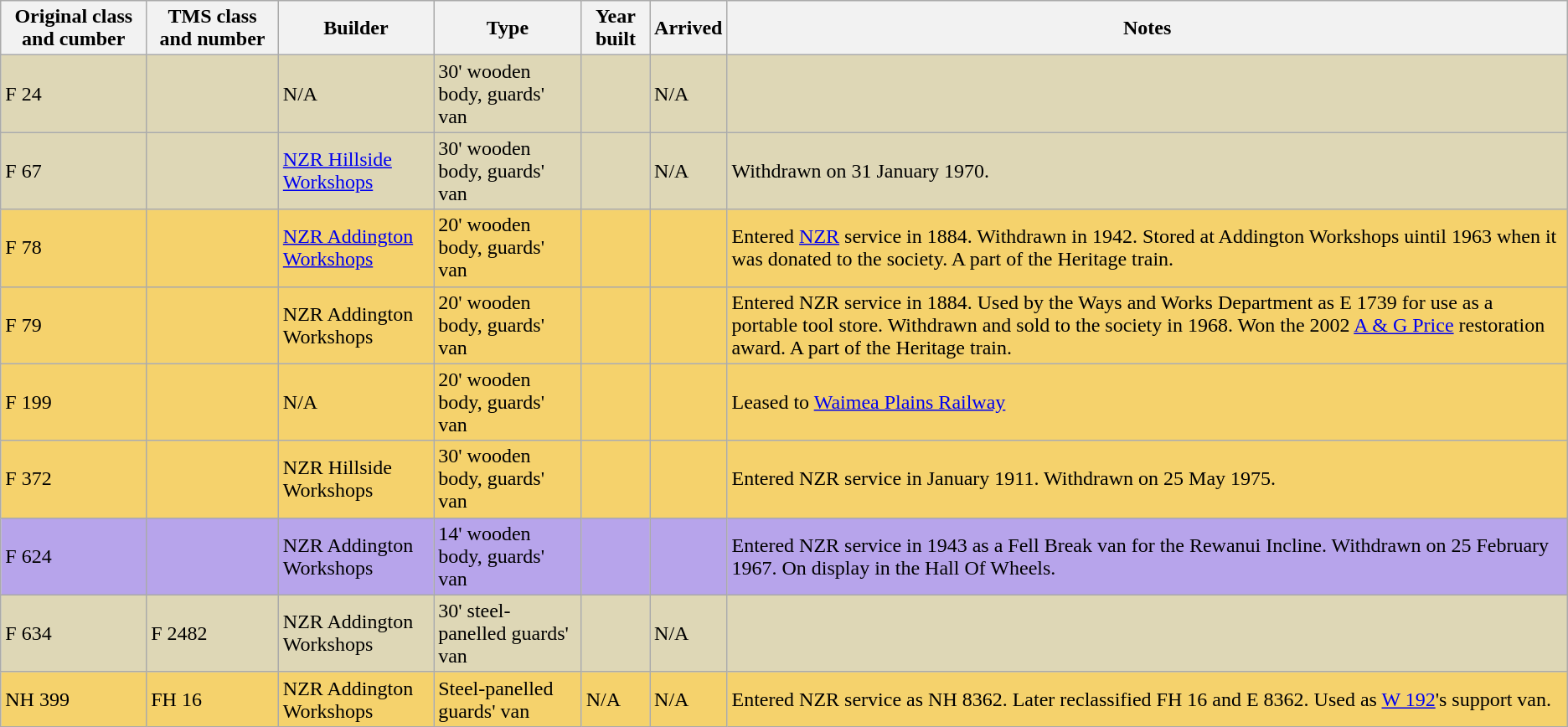<table class="sortable wikitable" border="1">
<tr>
<th>Original class and cumber</th>
<th>TMS class and number</th>
<th>Builder</th>
<th>Type</th>
<th>Year built</th>
<th>Arrived</th>
<th>Notes</th>
</tr>
<tr style="background:#DED7B6;">
<td>F 24</td>
<td></td>
<td>N/A</td>
<td>30' wooden body, guards' van</td>
<td></td>
<td>N/A</td>
<td></td>
</tr>
<tr style="background:#DED7B6;">
<td>F 67</td>
<td></td>
<td><a href='#'>NZR Hillside Workshops</a></td>
<td>30' wooden body, guards' van</td>
<td></td>
<td>N/A</td>
<td>Withdrawn on 31 January 1970.</td>
</tr>
<tr style="background:#F5D26C;">
<td>F 78</td>
<td></td>
<td><a href='#'>NZR Addington Workshops</a></td>
<td>20' wooden body, guards' van</td>
<td></td>
<td></td>
<td>Entered <a href='#'>NZR</a> service in 1884. Withdrawn in 1942. Stored at Addington Workshops uintil 1963 when it was donated to the society. A part of the Heritage train.</td>
</tr>
<tr style="background:#F5D26C;">
<td>F 79</td>
<td></td>
<td>NZR Addington Workshops</td>
<td>20' wooden body, guards' van</td>
<td></td>
<td></td>
<td>Entered NZR service in 1884. Used by the Ways and Works Department as E 1739 for use as a portable tool store. Withdrawn and sold to the society in 1968. Won the 2002 <a href='#'>A & G Price</a> restoration award. A part of the Heritage train.</td>
</tr>
<tr style="background:#F5D26C;">
<td>F 199</td>
<td></td>
<td>N/A</td>
<td>20' wooden body, guards' van</td>
<td></td>
<td></td>
<td>Leased to <a href='#'>Waimea Plains Railway</a></td>
</tr>
<tr style="background:#F5D26C;">
<td>F 372</td>
<td></td>
<td>NZR Hillside Workshops</td>
<td>30' wooden body, guards' van</td>
<td></td>
<td></td>
<td>Entered NZR service in January 1911. Withdrawn on 25 May 1975.</td>
</tr>
<tr style="background:#B7A4EB;">
<td>F 624</td>
<td></td>
<td>NZR Addington Workshops</td>
<td>14' wooden body, guards' van</td>
<td></td>
<td></td>
<td>Entered NZR service in 1943 as a Fell Break van for the Rewanui Incline. Withdrawn on 25 February 1967. On display in the Hall Of Wheels.</td>
</tr>
<tr style="background:#DED7B6;">
<td>F 634</td>
<td>F 2482</td>
<td>NZR Addington Workshops</td>
<td>30' steel-panelled guards' van</td>
<td></td>
<td>N/A</td>
<td></td>
</tr>
<tr style="background:#F5D26C;">
<td>NH 399</td>
<td>FH 16</td>
<td>NZR Addington Workshops</td>
<td>Steel-panelled guards' van</td>
<td>N/A</td>
<td>N/A</td>
<td>Entered NZR service as NH 8362. Later reclassified FH 16 and E 8362. Used as <a href='#'>W 192</a>'s support van.</td>
</tr>
</table>
